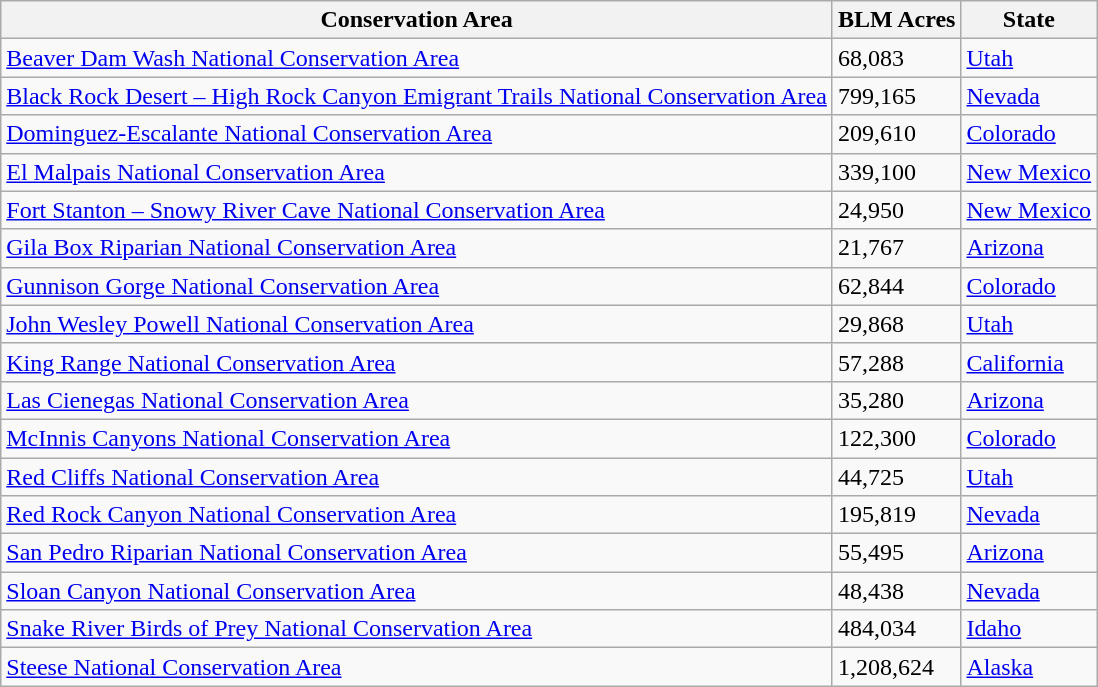<table class="wikitable sortable" >
<tr>
<th><strong>Conservation Area</strong></th>
<th><strong>BLM Acres</strong></th>
<th><strong>State</strong></th>
</tr>
<tr ->
<td><a href='#'>Beaver Dam Wash National Conservation Area</a></td>
<td>68,083</td>
<td><a href='#'>Utah</a></td>
</tr>
<tr ->
<td><a href='#'>Black Rock Desert – High Rock Canyon Emigrant Trails National Conservation Area</a></td>
<td>799,165</td>
<td><a href='#'>Nevada</a></td>
</tr>
<tr ->
<td><a href='#'>Dominguez-Escalante National Conservation Area</a></td>
<td>209,610</td>
<td><a href='#'>Colorado</a></td>
</tr>
<tr ->
<td><a href='#'>El Malpais National Conservation Area</a></td>
<td>339,100</td>
<td><a href='#'>New Mexico</a></td>
</tr>
<tr ->
<td><a href='#'>Fort Stanton &ndash; Snowy River Cave National Conservation Area</a></td>
<td>24,950</td>
<td><a href='#'>New Mexico</a></td>
</tr>
<tr ->
<td><a href='#'>Gila Box Riparian National Conservation Area</a></td>
<td>21,767</td>
<td><a href='#'>Arizona</a></td>
</tr>
<tr ->
<td><a href='#'>Gunnison Gorge National Conservation Area</a></td>
<td>62,844</td>
<td><a href='#'>Colorado</a></td>
</tr>
<tr>
<td><a href='#'>John Wesley Powell National Conservation Area</a></td>
<td>29,868</td>
<td><a href='#'>Utah</a></td>
</tr>
<tr ->
<td><a href='#'>King Range National Conservation Area</a></td>
<td>57,288</td>
<td><a href='#'>California</a></td>
</tr>
<tr ->
<td><a href='#'>Las Cienegas National Conservation Area</a></td>
<td>35,280</td>
<td><a href='#'>Arizona</a></td>
</tr>
<tr ->
<td><a href='#'>McInnis Canyons National Conservation Area</a></td>
<td>122,300</td>
<td><a href='#'>Colorado</a></td>
</tr>
<tr ->
<td><a href='#'>Red Cliffs National Conservation Area</a></td>
<td>44,725</td>
<td><a href='#'>Utah</a></td>
</tr>
<tr ->
<td><a href='#'>Red Rock Canyon National Conservation Area</a></td>
<td>195,819</td>
<td><a href='#'>Nevada</a></td>
</tr>
<tr ->
<td><a href='#'>San Pedro Riparian National Conservation Area</a></td>
<td>55,495</td>
<td><a href='#'>Arizona</a></td>
</tr>
<tr ->
<td><a href='#'>Sloan Canyon National Conservation Area</a></td>
<td>48,438</td>
<td><a href='#'>Nevada</a></td>
</tr>
<tr ->
<td><a href='#'>Snake River Birds of Prey National Conservation Area</a></td>
<td>484,034</td>
<td><a href='#'>Idaho</a></td>
</tr>
<tr ->
<td><a href='#'>Steese National Conservation Area</a></td>
<td>1,208,624</td>
<td><a href='#'>Alaska</a></td>
</tr>
</table>
